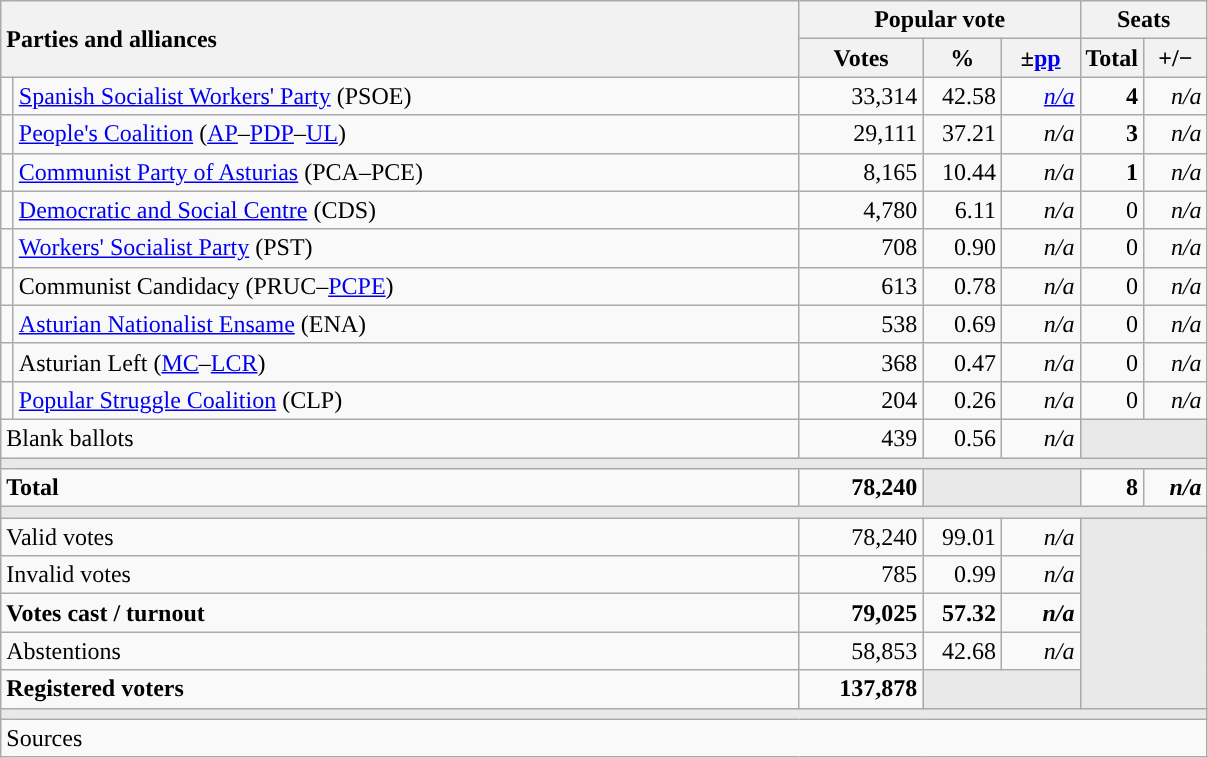<table class="wikitable" style="text-align:right;">
<tr>
<th style="text-align:left;" rowspan="2" colspan="2" width="525">Parties and alliances</th>
<th colspan="3">Popular vote</th>
<th colspan="2">Seats</th>
</tr>
<tr>
<th width="75">Votes</th>
<th width="45">%</th>
<th width="45">±<a href='#'>pp</a></th>
<th width="35">Total</th>
<th width="35">+/−</th>
</tr>
<tr>
<td width="1" style="color:inherit;background:"></td>
<td align="left"><a href='#'>Spanish Socialist Workers' Party</a> (PSOE)</td>
<td>33,314</td>
<td>42.58</td>
<td><em><a href='#'>n/a</a></em></td>
<td><strong>4</strong></td>
<td><em>n/a</em></td>
</tr>
<tr>
<td style="color:inherit;background:"></td>
<td align="left"><a href='#'>People's Coalition</a> (<a href='#'>AP</a>–<a href='#'>PDP</a>–<a href='#'>UL</a>)</td>
<td>29,111</td>
<td>37.21</td>
<td><em>n/a</em></td>
<td><strong>3</strong></td>
<td><em>n/a</em></td>
</tr>
<tr>
<td style="color:inherit;background:"></td>
<td align="left"><a href='#'>Communist Party of Asturias</a> (PCA–PCE)</td>
<td>8,165</td>
<td>10.44</td>
<td><em>n/a</em></td>
<td><strong>1</strong></td>
<td><em>n/a</em></td>
</tr>
<tr>
<td style="color:inherit;background:"></td>
<td align="left"><a href='#'>Democratic and Social Centre</a> (CDS)</td>
<td>4,780</td>
<td>6.11</td>
<td><em>n/a</em></td>
<td>0</td>
<td><em>n/a</em></td>
</tr>
<tr>
<td style="color:inherit;background:"></td>
<td align="left"><a href='#'>Workers' Socialist Party</a> (PST)</td>
<td>708</td>
<td>0.90</td>
<td><em>n/a</em></td>
<td>0</td>
<td><em>n/a</em></td>
</tr>
<tr>
<td style="color:inherit;background:"></td>
<td align="left">Communist Candidacy (PRUC–<a href='#'>PCPE</a>)</td>
<td>613</td>
<td>0.78</td>
<td><em>n/a</em></td>
<td>0</td>
<td><em>n/a</em></td>
</tr>
<tr>
<td style="color:inherit;background:"></td>
<td align="left"><a href='#'>Asturian Nationalist Ensame</a> (ENA)</td>
<td>538</td>
<td>0.69</td>
<td><em>n/a</em></td>
<td>0</td>
<td><em>n/a</em></td>
</tr>
<tr>
<td style="color:inherit;background:"></td>
<td align="left">Asturian Left (<a href='#'>MC</a>–<a href='#'>LCR</a>)</td>
<td>368</td>
<td>0.47</td>
<td><em>n/a</em></td>
<td>0</td>
<td><em>n/a</em></td>
</tr>
<tr>
<td style="color:inherit;background:"></td>
<td align="left"><a href='#'>Popular Struggle Coalition</a> (CLP)</td>
<td>204</td>
<td>0.26</td>
<td><em>n/a</em></td>
<td>0</td>
<td><em>n/a</em></td>
</tr>
<tr>
<td align="left" colspan="2">Blank ballots</td>
<td>439</td>
<td>0.56</td>
<td><em>n/a</em></td>
<td bgcolor="#E9E9E9" colspan="2"></td>
</tr>
<tr>
<td colspan="7" bgcolor="#E9E9E9"></td>
</tr>
<tr style="font-weight:bold;">
<td align="left" colspan="2">Total</td>
<td>78,240</td>
<td bgcolor="#E9E9E9" colspan="2"></td>
<td>8</td>
<td><em>n/a</em></td>
</tr>
<tr>
<td colspan="7" bgcolor="#E9E9E9"></td>
</tr>
<tr>
<td align="left" colspan="2">Valid votes</td>
<td>78,240</td>
<td>99.01</td>
<td><em>n/a</em></td>
<td bgcolor="#E9E9E9" colspan="2" rowspan="5"></td>
</tr>
<tr>
<td align="left" colspan="2">Invalid votes</td>
<td>785</td>
<td>0.99</td>
<td><em>n/a</em></td>
</tr>
<tr style="font-weight:bold;">
<td align="left" colspan="2">Votes cast / turnout</td>
<td>79,025</td>
<td>57.32</td>
<td><em>n/a</em></td>
</tr>
<tr>
<td align="left" colspan="2">Abstentions</td>
<td>58,853</td>
<td>42.68</td>
<td><em>n/a</em></td>
</tr>
<tr style="font-weight:bold;">
<td align="left" colspan="2">Registered voters</td>
<td>137,878</td>
<td bgcolor="#E9E9E9" colspan="2"></td>
</tr>
<tr>
<td colspan="7" bgcolor="#E9E9E9"></td>
</tr>
<tr>
<td align="left" colspan="7">Sources</td>
</tr>
</table>
